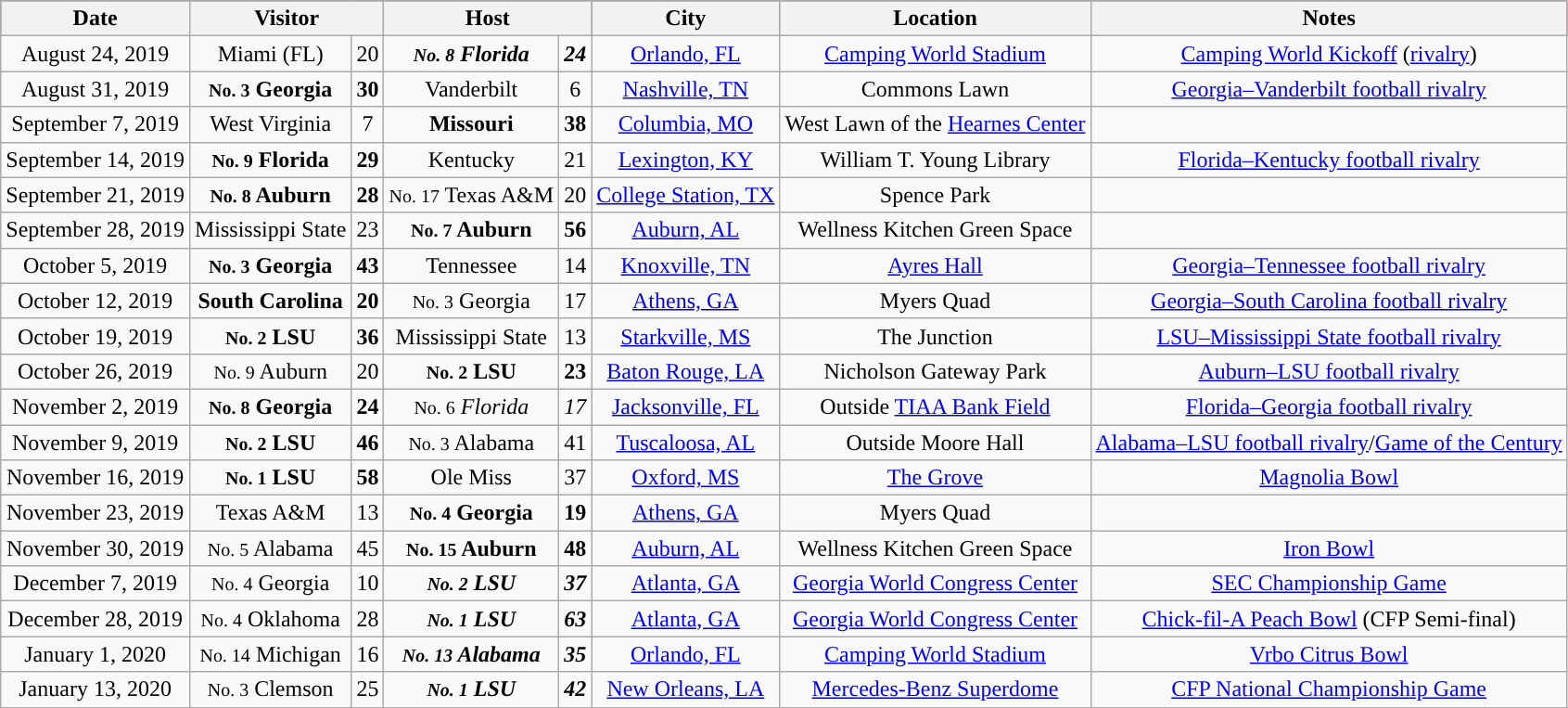<table class="wikitable" style="text-align:center">
<tr style="background:#A32638;"|>
<th>Date</th>
<th colspan=2>Visitor</th>
<th colspan=2>Host</th>
<th>City</th>
<th>Location</th>
<th>Notes</th>
</tr>
<tr>
<td>August 24, 2019</td>
<td>Miami (FL)</td>
<td>20</td>
<td><strong><em><small>No. 8</small> Florida</em></strong></td>
<td><strong><em>24</em></strong></td>
<td><a href='#'>Orlando, FL</a></td>
<td><a href='#'>Camping World Stadium</a></td>
<td><a href='#'>Camping World Kickoff</a> (<a href='#'>rivalry</a>)</td>
</tr>
<tr>
<td>August 31, 2019</td>
<td><strong><small>No. 3</small> Georgia</strong></td>
<td><strong>30</strong></td>
<td>Vanderbilt</td>
<td>6</td>
<td><a href='#'>Nashville, TN</a></td>
<td>Commons Lawn</td>
<td><a href='#'>Georgia–Vanderbilt football rivalry</a></td>
</tr>
<tr>
<td>September 7, 2019</td>
<td>West Virginia</td>
<td>7</td>
<td><strong>Missouri</strong></td>
<td><strong>38</strong></td>
<td><a href='#'>Columbia, MO</a></td>
<td>West Lawn of the <a href='#'>Hearnes Center</a></td>
<td></td>
</tr>
<tr>
<td>September 14, 2019</td>
<td><strong><small>No. 9</small> Florida</strong></td>
<td><strong>29</strong></td>
<td>Kentucky</td>
<td>21</td>
<td><a href='#'>Lexington, KY</a></td>
<td>William T. Young Library</td>
<td><a href='#'>Florida–Kentucky football rivalry</a></td>
</tr>
<tr>
<td>September 21, 2019</td>
<td><strong><small>No. 8</small> Auburn</strong></td>
<td><strong>28</strong></td>
<td><small>No. 17</small> Texas A&M</td>
<td>20</td>
<td><a href='#'>College Station, TX</a></td>
<td>Spence Park</td>
<td></td>
</tr>
<tr>
<td>September 28, 2019</td>
<td>Mississippi State</td>
<td>23</td>
<td><strong><small>No. 7</small> Auburn</strong></td>
<td><strong>56</strong></td>
<td><a href='#'>Auburn, AL</a></td>
<td>Wellness Kitchen Green Space</td>
<td></td>
</tr>
<tr>
<td>October 5, 2019</td>
<td><strong><small>No. 3</small> Georgia</strong></td>
<td><strong>43</strong></td>
<td>Tennessee</td>
<td>14</td>
<td><a href='#'>Knoxville, TN</a></td>
<td><a href='#'>Ayres Hall</a></td>
<td><a href='#'>Georgia–Tennessee football rivalry</a></td>
</tr>
<tr>
<td>October 12, 2019</td>
<td><strong>South Carolina</strong></td>
<td><strong>20</strong></td>
<td><small>No. 3</small> Georgia</td>
<td>17</td>
<td><a href='#'>Athens, GA</a></td>
<td>Myers Quad</td>
<td><a href='#'>Georgia–South Carolina football rivalry</a></td>
</tr>
<tr>
<td>October 19, 2019</td>
<td><strong><small>No. 2</small> LSU</strong></td>
<td><strong>36</strong></td>
<td>Mississippi State</td>
<td>13</td>
<td><a href='#'>Starkville, MS</a></td>
<td>The Junction</td>
<td><a href='#'>LSU–Mississippi State football rivalry</a></td>
</tr>
<tr>
<td>October 26, 2019</td>
<td><small>No. 9</small> Auburn</td>
<td>20</td>
<td><strong><small>No. 2</small> LSU</strong></td>
<td><strong>23</strong></td>
<td><a href='#'>Baton Rouge, LA</a></td>
<td>Nicholson Gateway Park</td>
<td><a href='#'>Auburn–LSU football rivalry</a></td>
</tr>
<tr>
<td>November 2, 2019</td>
<td><strong><small>No. 8</small> Georgia</strong></td>
<td><strong>24</strong></td>
<td><small>No. 6</small><em> Florida</em></td>
<td><em>17</em></td>
<td><a href='#'>Jacksonville, FL</a></td>
<td>Outside <a href='#'>TIAA Bank Field</a></td>
<td><a href='#'>Florida–Georgia football rivalry</a></td>
</tr>
<tr>
<td>November 9, 2019</td>
<td><strong><small>No. 2</small> LSU</strong></td>
<td><strong>46</strong></td>
<td><small>No. 3</small> Alabama</td>
<td>41</td>
<td><a href='#'>Tuscaloosa, AL</a></td>
<td>Outside Moore Hall</td>
<td><a href='#'>Alabama–LSU football rivalry</a>/<a href='#'>Game of the Century</a></td>
</tr>
<tr>
<td>November 16, 2019</td>
<td><strong><small>No. 1</small> LSU</strong></td>
<td><strong>58</strong></td>
<td>Ole Miss</td>
<td>37</td>
<td><a href='#'>Oxford, MS</a></td>
<td><a href='#'>The Grove</a></td>
<td><a href='#'>Magnolia Bowl</a></td>
</tr>
<tr>
<td>November 23, 2019</td>
<td>Texas A&M</td>
<td>13</td>
<td><strong><small>No. 4</small> Georgia</strong></td>
<td><strong>19</strong></td>
<td><a href='#'>Athens, GA</a></td>
<td>Myers Quad</td>
<td></td>
</tr>
<tr>
<td>November 30, 2019</td>
<td><small>No. 5</small> Alabama</td>
<td>45</td>
<td><strong><small>No. 15</small> Auburn</strong></td>
<td><strong>48</strong></td>
<td><a href='#'>Auburn, AL</a></td>
<td>Wellness Kitchen Green Space</td>
<td><a href='#'>Iron Bowl</a></td>
</tr>
<tr>
<td>December 7, 2019</td>
<td><small>No. 4</small> Georgia</td>
<td>10</td>
<td><strong><em><small>No. 2</small> LSU</em></strong></td>
<td><strong><em>37</em></strong></td>
<td><a href='#'>Atlanta, GA</a></td>
<td><a href='#'>Georgia World Congress Center</a></td>
<td><a href='#'>SEC Championship Game</a></td>
</tr>
<tr>
<td>December 28, 2019</td>
<td><small>No. 4</small> Oklahoma</td>
<td>28</td>
<td><strong><em><small>No. 1</small> LSU</em></strong></td>
<td><strong><em>63</em></strong></td>
<td><a href='#'>Atlanta, GA</a></td>
<td><a href='#'>Georgia World Congress Center</a></td>
<td><a href='#'>Chick-fil-A Peach Bowl</a> (CFP Semi-final)</td>
</tr>
<tr>
<td>January 1, 2020</td>
<td><small>No. 14</small> Michigan</td>
<td>16</td>
<td><strong><em><small>No. 13</small> Alabama</em></strong></td>
<td><strong><em>35</em></strong></td>
<td><a href='#'>Orlando, FL</a></td>
<td><a href='#'>Camping World Stadium</a></td>
<td><a href='#'>Vrbo Citrus Bowl</a></td>
</tr>
<tr>
<td>January 13, 2020</td>
<td><small>No. 3</small> Clemson</td>
<td>25</td>
<td><strong><em><small>No. 1</small> LSU</em></strong></td>
<td><strong><em>42</em></strong></td>
<td><a href='#'>New Orleans, LA</a></td>
<td><a href='#'>Mercedes-Benz Superdome</a></td>
<td><a href='#'>CFP National Championship Game</a></td>
</tr>
</table>
